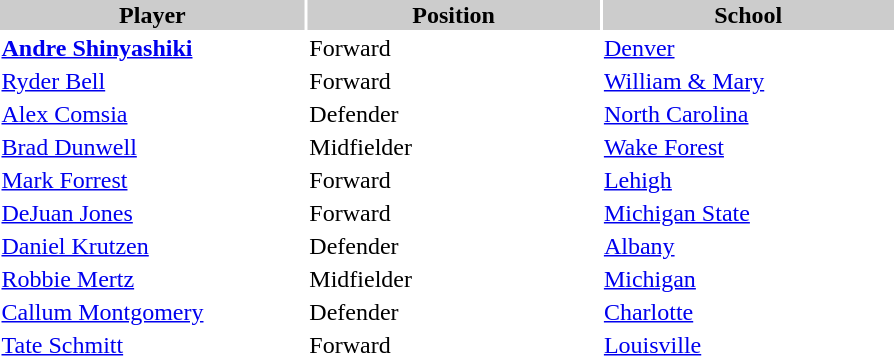<table style="width:600px" "border:'1' 'solid' 'gray' ">
<tr>
<th bgcolor="#CCCCCC" style="width:23%">Player</th>
<th bgcolor="#CCCCCC" style="width:22%"><strong>Position</strong></th>
<th bgcolor="#CCCCCC" style="width:22%"><strong>School</strong></th>
</tr>
<tr>
<td><strong><a href='#'>Andre Shinyashiki</a></strong></td>
<td>Forward</td>
<td><a href='#'>Denver</a></td>
</tr>
<tr>
<td><a href='#'>Ryder Bell</a></td>
<td>Forward</td>
<td><a href='#'>William & Mary</a></td>
</tr>
<tr>
<td><a href='#'>Alex Comsia</a></td>
<td>Defender</td>
<td><a href='#'>North Carolina</a></td>
</tr>
<tr>
<td><a href='#'>Brad Dunwell</a></td>
<td>Midfielder</td>
<td><a href='#'>Wake Forest</a></td>
</tr>
<tr>
<td><a href='#'>Mark Forrest</a></td>
<td>Forward</td>
<td><a href='#'>Lehigh</a></td>
</tr>
<tr>
<td><a href='#'>DeJuan Jones</a></td>
<td>Forward</td>
<td><a href='#'>Michigan State</a></td>
</tr>
<tr>
<td><a href='#'>Daniel Krutzen</a></td>
<td>Defender</td>
<td><a href='#'>Albany</a></td>
</tr>
<tr>
<td><a href='#'>Robbie Mertz</a></td>
<td>Midfielder</td>
<td><a href='#'>Michigan</a></td>
</tr>
<tr>
<td><a href='#'>Callum Montgomery</a></td>
<td>Defender</td>
<td><a href='#'>Charlotte</a></td>
</tr>
<tr>
<td><a href='#'>Tate Schmitt</a></td>
<td>Forward</td>
<td><a href='#'>Louisville</a></td>
</tr>
</table>
